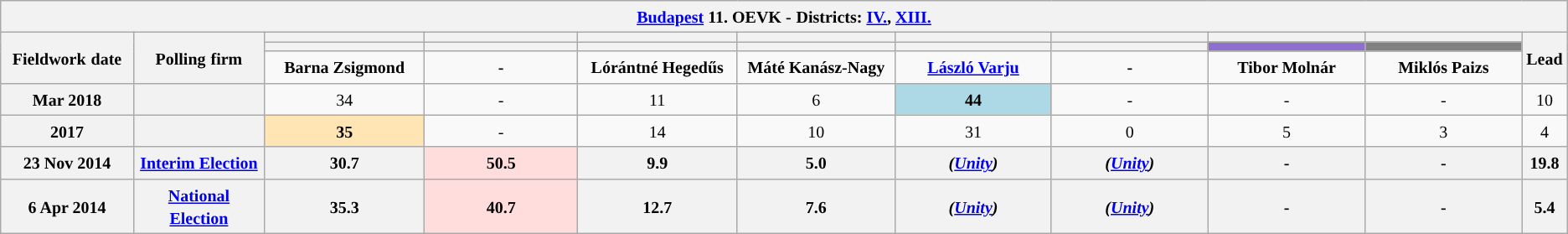<table class="wikitable mw-collapsible mw-collapsed" style="text-align:center">
<tr>
<th colspan="11" style="width: 980pt;"><small><a href='#'>Budapest</a> 11. OEVK -</small> <small>Districts: <a href='#'>IV.</a>, <a href='#'>XIII.</a></small></th>
</tr>
<tr>
<th rowspan="3" style="width: 80pt;"><small>Fieldwork</small> <small>date</small></th>
<th rowspan="3" style="width: 80pt;"><strong><small>Polling</small> <small>firm</small></strong></th>
<th style="width: 100pt;"><small></small></th>
<th style="width: 100pt;"><small> </small></th>
<th style="width: 100pt;"></th>
<th style="width: 100pt;"></th>
<th style="width: 100pt;"></th>
<th style="width: 100pt;"></th>
<th style="width: 100pt;"></th>
<th style="width: 100pt;"></th>
<th rowspan="3" style="width: 20pt;"><small>Lead</small></th>
</tr>
<tr>
<th style="color:inherit;background:"></th>
<th style="color:inherit;background:"></th>
<th style="color:inherit;background:"></th>
<th style="color:inherit;background:"></th>
<th style="color:inherit;background:"></th>
<th style="color:inherit;background:"></th>
<th style="color:inherit;background:#8E6FCE;"></th>
<th style="color:inherit;background:#808080;"></th>
</tr>
<tr>
<td><small><strong>Barna Zsigmond</strong></small></td>
<td><small><strong>-</strong></small></td>
<td><small><strong>Lórántné Hegedűs</strong></small></td>
<td><small><strong>Máté Kanász-Nagy</strong></small></td>
<td><small><strong><a href='#'>László Varju</a></strong></small></td>
<td><small><strong>-</strong></small></td>
<td><small><strong>Tibor Molnár</strong></small></td>
<td><small><strong>Miklós Paizs</strong></small></td>
</tr>
<tr>
<th><small>Mar 2018</small></th>
<th><small></small></th>
<td><small>34</small></td>
<td><small>-</small></td>
<td><small>11</small></td>
<td><small>6</small></td>
<td style="background:#ADD8E6"><small><strong>44</strong></small></td>
<td><small>-</small></td>
<td><small>-</small></td>
<td><small>-</small></td>
<td style="background:"><small>10</small></td>
</tr>
<tr>
<th><small>2017</small></th>
<th><small></small></th>
<td style="background:#FFE5B4"><small><strong>35</strong></small></td>
<td><small>-</small></td>
<td><small>14</small></td>
<td><small>10</small></td>
<td><small>31</small></td>
<td><small>0</small></td>
<td><small>5</small></td>
<td><small>3</small></td>
<td style="background:"><small>4</small></td>
</tr>
<tr>
<th><small>23 Nov 2014</small></th>
<th><a href='#'><small>Interim Election</small></a></th>
<th><small>30.7</small></th>
<th style="background:#FFDDDD"><small>50.5</small></th>
<th><small>9.9</small></th>
<th><small>5.0</small></th>
<th><small><em>(<a href='#'>Unity</a>)</em></small></th>
<th><small><em>(<a href='#'>Unity</a>)</em></small></th>
<th><small>-</small></th>
<th><small>-</small></th>
<th style="background:"><small>19.8</small></th>
</tr>
<tr>
<th><small>6 Apr 2014</small></th>
<th><a href='#'><small>National Election</small></a></th>
<th><small>35.3</small></th>
<th style="background:#FFDDDD"><small>40.7</small></th>
<th><small>12.7</small></th>
<th><small>7.6</small></th>
<th><small><em>(<a href='#'>Unity</a>)</em></small></th>
<th><small><em>(<a href='#'>Unity</a>)</em></small></th>
<th><small>-</small></th>
<th><small>-</small></th>
<th style="background:"><small>5.4</small></th>
</tr>
</table>
